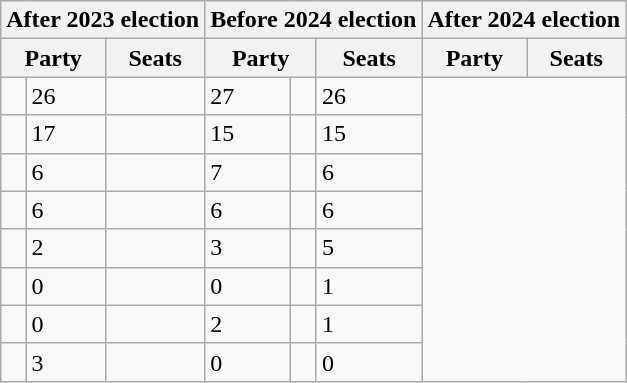<table class="wikitable">
<tr>
<th colspan="3">After 2023 election</th>
<th colspan="3">Before 2024 election</th>
<th colspan="3">After 2024 election</th>
</tr>
<tr>
<th colspan="2">Party</th>
<th>Seats</th>
<th colspan="2">Party</th>
<th>Seats</th>
<th colspan="2">Party</th>
<th>Seats</th>
</tr>
<tr>
<td></td>
<td>26</td>
<td></td>
<td>27</td>
<td></td>
<td>26</td>
</tr>
<tr>
<td></td>
<td>17</td>
<td></td>
<td>15</td>
<td></td>
<td>15</td>
</tr>
<tr>
<td></td>
<td>6</td>
<td></td>
<td>7</td>
<td></td>
<td>6</td>
</tr>
<tr>
<td></td>
<td>6</td>
<td></td>
<td>6</td>
<td></td>
<td>6</td>
</tr>
<tr>
<td></td>
<td>2</td>
<td></td>
<td>3</td>
<td></td>
<td>5</td>
</tr>
<tr>
<td></td>
<td>0</td>
<td></td>
<td>0</td>
<td></td>
<td>1</td>
</tr>
<tr>
<td></td>
<td>0</td>
<td></td>
<td>2</td>
<td></td>
<td>1</td>
</tr>
<tr>
<td></td>
<td>3</td>
<td></td>
<td>0</td>
<td></td>
<td>0</td>
</tr>
</table>
